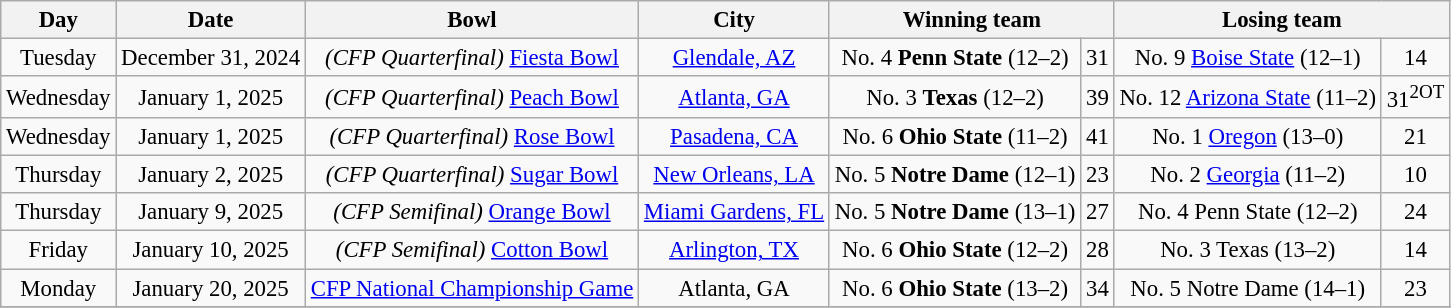<table class="wikitable" style="text-align:center; font-size: 95%;">
<tr>
<th>Day</th>
<th>Date</th>
<th>Bowl</th>
<th>City</th>
<th colspan=2>Winning team</th>
<th colspan=2>Losing team</th>
</tr>
<tr>
<td>Tuesday</td>
<td>December 31, 2024</td>
<td><em>(CFP Quarterfinal)</em> <a href='#'>Fiesta Bowl</a></td>
<td><a href='#'>Glendale, AZ</a></td>
<td>No. 4 <strong>Penn State</strong> (12–2)</td>
<td>31</td>
<td>No. 9 <a href='#'>Boise State</a> (12–1)</td>
<td>14</td>
</tr>
<tr>
<td>Wednesday</td>
<td>January 1, 2025</td>
<td><em>(CFP Quarterfinal)</em> <a href='#'>Peach Bowl</a></td>
<td><a href='#'>Atlanta, GA</a></td>
<td>No. 3 <strong>Texas</strong> (12–2)</td>
<td>39</td>
<td>No. 12 <a href='#'>Arizona State</a> (11–2)</td>
<td>31<sup>2OT</sup></td>
</tr>
<tr>
<td>Wednesday</td>
<td>January 1, 2025</td>
<td><em>(CFP Quarterfinal)</em> <a href='#'>Rose Bowl</a></td>
<td><a href='#'>Pasadena, CA</a></td>
<td>No. 6 <strong>Ohio State</strong> (11–2)</td>
<td>41</td>
<td>No. 1 <a href='#'>Oregon</a> (13–0)</td>
<td>21</td>
</tr>
<tr>
<td>Thursday</td>
<td>January 2, 2025</td>
<td><em>(CFP Quarterfinal)</em> <a href='#'>Sugar Bowl</a></td>
<td><a href='#'>New Orleans, LA</a></td>
<td>No. 5 <strong>Notre Dame</strong> (12–1)</td>
<td>23</td>
<td>No. 2 <a href='#'>Georgia</a> (11–2)</td>
<td>10</td>
</tr>
<tr>
<td>Thursday</td>
<td>January 9, 2025</td>
<td><em>(CFP Semifinal)</em> <a href='#'>Orange Bowl</a></td>
<td><a href='#'>Miami Gardens, FL</a></td>
<td>No. 5 <strong>Notre Dame</strong> (13–1)</td>
<td>27</td>
<td>No. 4 Penn State (12–2)</td>
<td>24</td>
</tr>
<tr>
<td>Friday</td>
<td>January 10, 2025</td>
<td><em>(CFP Semifinal)</em> <a href='#'>Cotton Bowl</a></td>
<td><a href='#'>Arlington, TX</a></td>
<td>No. 6 <strong>Ohio State</strong> (12–2)</td>
<td>28</td>
<td>No. 3 Texas (13–2)</td>
<td>14</td>
</tr>
<tr>
<td>Monday</td>
<td>January 20, 2025</td>
<td><a href='#'>CFP National Championship Game</a></td>
<td>Atlanta, GA</td>
<td>No. 6 <strong>Ohio State</strong> (13–2)</td>
<td>34</td>
<td>No. 5 Notre Dame (14–1)</td>
<td>23</td>
</tr>
<tr>
</tr>
</table>
